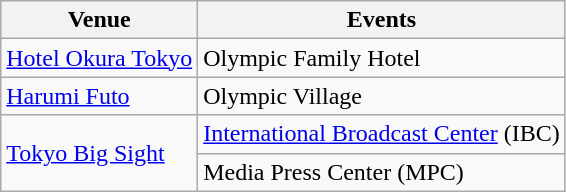<table class="wikitable">
<tr>
<th scope="col">Venue</th>
<th scope="col">Events</th>
</tr>
<tr>
<td><a href='#'>Hotel Okura Tokyo</a></td>
<td>Olympic Family Hotel</td>
</tr>
<tr>
<td><a href='#'>Harumi Futo</a></td>
<td>Olympic Village</td>
</tr>
<tr>
<td rowspan="2"><a href='#'>Tokyo Big Sight</a></td>
<td><a href='#'>International Broadcast Center</a> (IBC)</td>
</tr>
<tr>
<td>Media Press Center (MPC)</td>
</tr>
</table>
